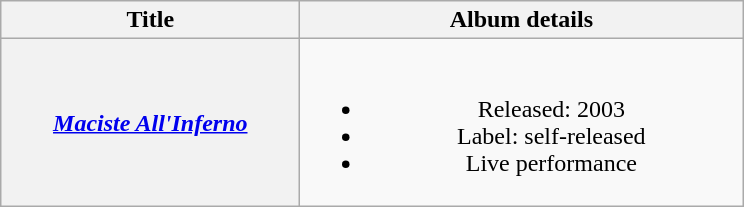<table class="wikitable plainrowheaders" style="text-align:center;">
<tr>
<th scope="col" style="width:12em;">Title</th>
<th scope="col" style="width:18em;">Album details</th>
</tr>
<tr>
<th scope="row"><em><a href='#'>Maciste All'Inferno</a></em></th>
<td><br><ul><li>Released: 2003</li><li>Label: self-released</li><li>Live performance</li></ul></td>
</tr>
</table>
